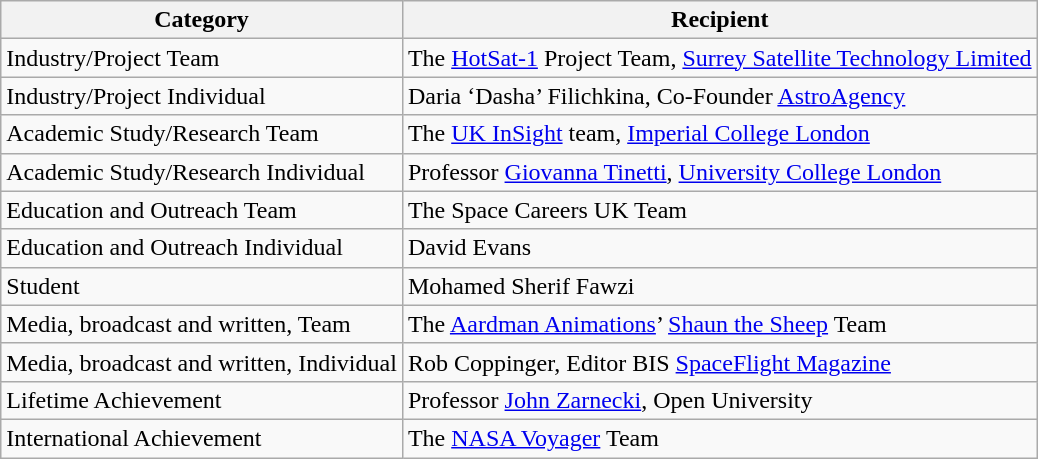<table class="wikitable">
<tr>
<th>Category</th>
<th>Recipient</th>
</tr>
<tr>
<td>Industry/Project Team</td>
<td>The <a href='#'>HotSat-1</a> Project Team, <a href='#'>Surrey Satellite Technology Limited</a></td>
</tr>
<tr>
<td>Industry/Project Individual</td>
<td>Daria ‘Dasha’ Filichkina, Co-Founder <a href='#'>AstroAgency</a></td>
</tr>
<tr>
<td>Academic Study/Research Team</td>
<td>The <a href='#'>UK InSight</a> team, <a href='#'>Imperial College London</a></td>
</tr>
<tr>
<td>Academic Study/Research Individual</td>
<td>Professor <a href='#'>Giovanna Tinetti</a>, <a href='#'>University College London</a></td>
</tr>
<tr>
<td>Education and Outreach Team</td>
<td>The Space Careers UK Team</td>
</tr>
<tr>
<td>Education and Outreach Individual</td>
<td>David Evans</td>
</tr>
<tr>
<td>Student</td>
<td>Mohamed Sherif Fawzi</td>
</tr>
<tr>
<td>Media, broadcast and written,  Team</td>
<td>The <a href='#'>Aardman Animations</a>’ <a href='#'>Shaun the Sheep</a> Team</td>
</tr>
<tr>
<td>Media, broadcast and written, Individual</td>
<td>Rob Coppinger, Editor BIS <a href='#'>SpaceFlight Magazine</a></td>
</tr>
<tr>
<td>Lifetime Achievement</td>
<td>Professor <a href='#'>John Zarnecki</a>, Open University</td>
</tr>
<tr>
<td>International Achievement</td>
<td>The <a href='#'>NASA Voyager</a> Team</td>
</tr>
</table>
